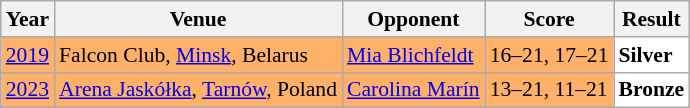<table class="sortable wikitable" style="font-size: 90%;">
<tr>
<th>Year</th>
<th>Venue</th>
<th>Opponent</th>
<th>Score</th>
<th>Result</th>
</tr>
<tr style="background:#FFB069">
<td align="center"><a href='#'>2019</a></td>
<td align="left">Falcon Club, <a href='#'>Minsk</a>, Belarus</td>
<td align="left"> <a href='#'>Mia Blichfeldt</a></td>
<td align="left">16–21, 17–21</td>
<td style="text-align:left; background:white"> <strong>Silver</strong></td>
</tr>
<tr style="background:#FFB069">
<td align="center"><a href='#'>2023</a></td>
<td align="left"><a href='#'>Arena Jaskółka</a>, <a href='#'>Tarnów</a>, Poland</td>
<td align="left"> <a href='#'>Carolina Marín</a></td>
<td align="left">13–21, 11–21</td>
<td style="text-align:left; background:white"> <strong>Bronze</strong></td>
</tr>
</table>
